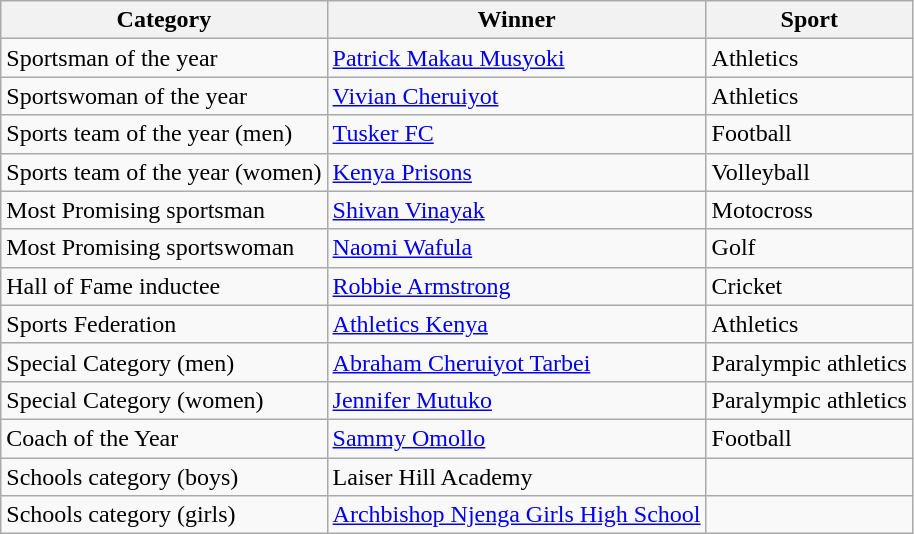<table class="wikitable">
<tr>
<th>Category</th>
<th>Winner</th>
<th>Sport</th>
</tr>
<tr>
<td>Sportsman of the year</td>
<td><a href='#'>Patrick Makau Musyoki</a></td>
<td>Athletics</td>
</tr>
<tr>
<td>Sportswoman of the year</td>
<td><a href='#'>Vivian Cheruiyot</a></td>
<td>Athletics</td>
</tr>
<tr>
<td>Sports team of the year (men)</td>
<td><a href='#'>Tusker FC</a></td>
<td>Football</td>
</tr>
<tr>
<td>Sports team of the year (women)</td>
<td><a href='#'>Kenya Prisons</a></td>
<td>Volleyball</td>
</tr>
<tr>
<td>Most Promising sportsman</td>
<td><a href='#'>Shivan Vinayak</a></td>
<td>Motocross</td>
</tr>
<tr>
<td>Most Promising sportswoman</td>
<td><a href='#'>Naomi Wafula</a></td>
<td>Golf</td>
</tr>
<tr>
<td>Hall of Fame inductee</td>
<td><a href='#'>Robbie Armstrong</a></td>
<td>Cricket</td>
</tr>
<tr>
<td>Sports Federation</td>
<td><a href='#'>Athletics Kenya</a></td>
<td>Athletics</td>
</tr>
<tr>
<td>Special Category (men)</td>
<td><a href='#'>Abraham Cheruiyot Tarbei</a></td>
<td>Paralympic athletics</td>
</tr>
<tr>
<td>Special Category (women)</td>
<td><a href='#'>Jennifer Mutuko</a></td>
<td>Paralympic athletics</td>
</tr>
<tr>
<td>Coach of the Year</td>
<td><a href='#'>Sammy Omollo </a></td>
<td>Football</td>
</tr>
<tr>
<td>Schools category (boys)</td>
<td>Laiser Hill Academy</td>
<td></td>
</tr>
<tr>
<td>Schools category (girls)</td>
<td><a href='#'>Archbishop Njenga Girls High School</a></td>
<td></td>
</tr>
</table>
